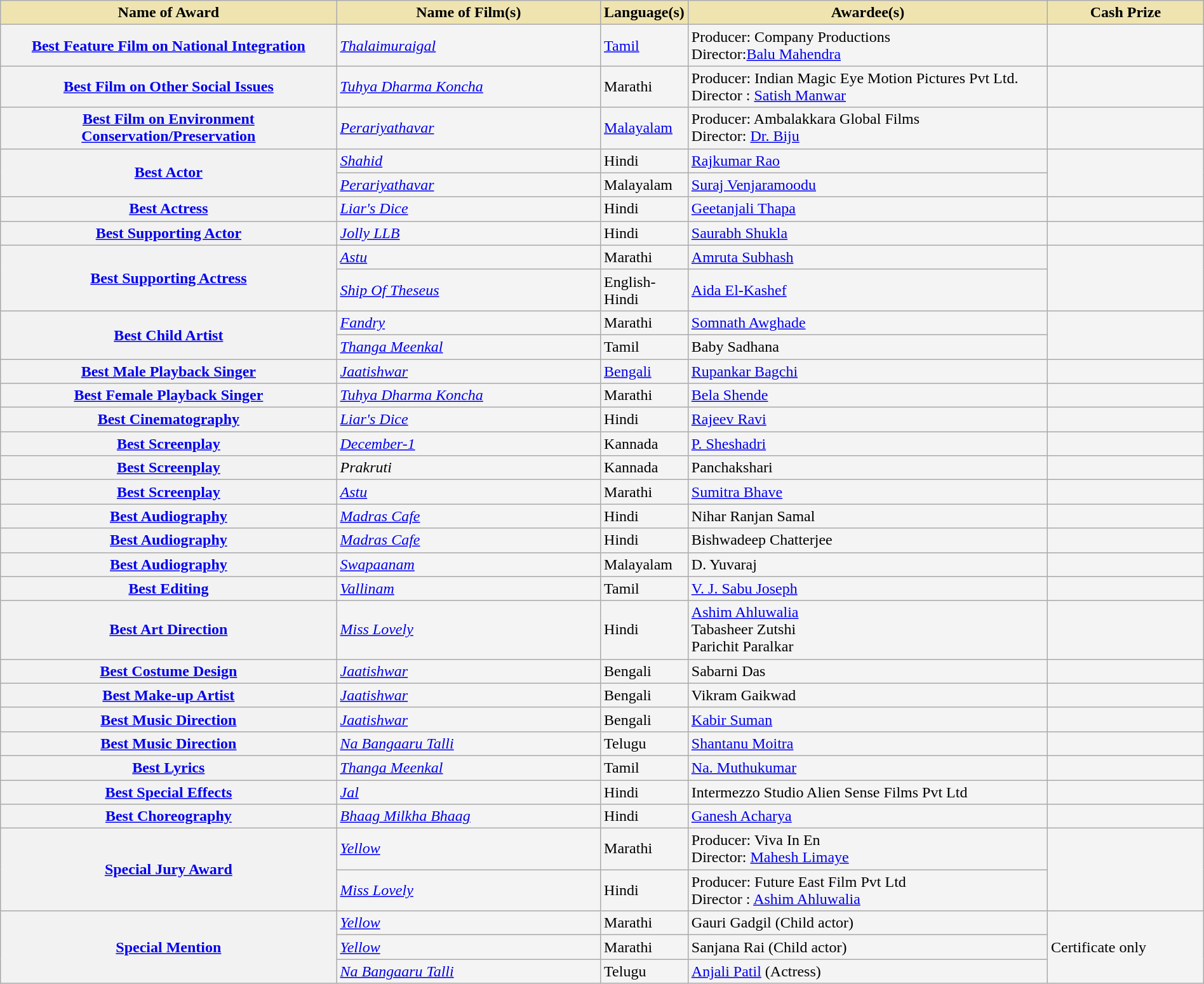<table class="wikitable plainrowheaders" style="width:100%;background-color:#F4F4F4;">
<tr>
<th scope="col" style="background-color:#EFE4B0;width:28%;">Name of Award</th>
<th scope="col" style="background-color:#EFE4B0;width:22%;">Name of Film(s)</th>
<th scope="col" style="background-color:#EFE4B0;width:7%;">Language(s)</th>
<th scope="col" style="background-color:#EFE4B0;width:30%;">Awardee(s)</th>
<th scope="col" style="background-color:#EFE4B0;width:13%;">Cash Prize</th>
</tr>
<tr>
<th scope="row"><a href='#'>Best Feature Film on National Integration</a></th>
<td><em><a href='#'>Thalaimuraigal</a></em></td>
<td><a href='#'>Tamil</a></td>
<td>Producer: Company Productions <br>Director:<a href='#'>Balu Mahendra</a></td>
<td></td>
</tr>
<tr>
<th scope="row"><a href='#'>Best Film on Other Social Issues</a></th>
<td><em><a href='#'>Tuhya Dharma Koncha</a></em></td>
<td>Marathi</td>
<td>Producer: Indian Magic Eye Motion Pictures Pvt Ltd.<br>Director : <a href='#'>Satish Manwar</a></td>
<td></td>
</tr>
<tr>
<th scope="row"><a href='#'>Best Film on Environment Conservation/Preservation</a></th>
<td><em><a href='#'>Perariyathavar</a></em></td>
<td><a href='#'>Malayalam</a></td>
<td>Producer: Ambalakkara Global Films<br>Director: <a href='#'>Dr. Biju</a></td>
<td></td>
</tr>
<tr>
<th scope="row" rowspan="2"><a href='#'>Best Actor</a></th>
<td><em><a href='#'>Shahid</a></em></td>
<td>Hindi</td>
<td><a href='#'>Rajkumar Rao</a></td>
<td rowspan="2"></td>
</tr>
<tr>
<td><em><a href='#'>Perariyathavar</a></em></td>
<td>Malayalam</td>
<td><a href='#'>Suraj Venjaramoodu</a></td>
</tr>
<tr>
<th scope="row"><a href='#'>Best Actress</a></th>
<td><em><a href='#'>Liar's Dice</a></em></td>
<td>Hindi</td>
<td><a href='#'>Geetanjali Thapa</a></td>
<td></td>
</tr>
<tr>
<th scope="row"><a href='#'>Best Supporting Actor</a></th>
<td><em><a href='#'>Jolly LLB</a></em></td>
<td>Hindi</td>
<td><a href='#'>Saurabh Shukla</a></td>
<td></td>
</tr>
<tr>
<th scope="row" rowspan="2"><a href='#'>Best Supporting Actress</a></th>
<td><em><a href='#'>Astu</a></em></td>
<td>Marathi</td>
<td><a href='#'>Amruta Subhash</a></td>
<td rowspan="2"></td>
</tr>
<tr>
<td><em><a href='#'>Ship Of Theseus</a></em></td>
<td>English-Hindi</td>
<td><a href='#'>Aida El-Kashef</a></td>
</tr>
<tr>
<th scope="row" rowspan="2"><a href='#'>Best Child Artist</a></th>
<td><em><a href='#'>Fandry</a></em></td>
<td>Marathi</td>
<td><a href='#'>Somnath Awghade</a></td>
<td rowspan="2"></td>
</tr>
<tr>
<td><em><a href='#'>Thanga Meenkal</a></em></td>
<td>Tamil</td>
<td>Baby Sadhana</td>
</tr>
<tr>
<th scope="row"><a href='#'>Best Male Playback Singer</a></th>
<td><em><a href='#'>Jaatishwar</a></em><br></td>
<td><a href='#'>Bengali</a></td>
<td><a href='#'>Rupankar Bagchi</a></td>
<td></td>
</tr>
<tr>
<th scope="row"><a href='#'>Best Female Playback Singer</a></th>
<td><em><a href='#'>Tuhya Dharma Koncha</a></em><br></td>
<td>Marathi</td>
<td><a href='#'>Bela Shende</a></td>
<td></td>
</tr>
<tr>
<th scope="row"><a href='#'>Best Cinematography</a></th>
<td><em><a href='#'>Liar's Dice</a></em></td>
<td>Hindi</td>
<td><a href='#'>Rajeev Ravi</a></td>
<td></td>
</tr>
<tr>
<th scope="row"><a href='#'>Best Screenplay</a><br></th>
<td><em><a href='#'>December-1</a></em></td>
<td>Kannada</td>
<td><a href='#'>P. Sheshadri</a></td>
<td></td>
</tr>
<tr>
<th scope="row"><a href='#'>Best Screenplay</a><br></th>
<td><em>Prakruti</em></td>
<td>Kannada</td>
<td>Panchakshari</td>
<td></td>
</tr>
<tr>
<th scope="row"><a href='#'>Best Screenplay</a><br></th>
<td><em><a href='#'>Astu</a></em></td>
<td>Marathi</td>
<td><a href='#'>Sumitra Bhave</a></td>
<td></td>
</tr>
<tr>
<th scope="row"><a href='#'>Best Audiography</a><br></th>
<td><em><a href='#'>Madras Cafe</a></em></td>
<td>Hindi</td>
<td>Nihar Ranjan Samal</td>
<td></td>
</tr>
<tr>
<th scope="row"><a href='#'>Best Audiography</a><br></th>
<td><em><a href='#'>Madras Cafe</a></em></td>
<td>Hindi</td>
<td>Bishwadeep Chatterjee</td>
<td></td>
</tr>
<tr>
<th scope="row"><a href='#'>Best Audiography</a><br></th>
<td><em><a href='#'>Swapaanam</a></em></td>
<td>Malayalam</td>
<td>D. Yuvaraj</td>
<td></td>
</tr>
<tr>
<th scope="row"><a href='#'>Best Editing</a></th>
<td><em><a href='#'>Vallinam</a></em></td>
<td>Tamil</td>
<td><a href='#'>V. J. Sabu Joseph</a></td>
<td></td>
</tr>
<tr>
<th scope="row"><a href='#'>Best Art Direction</a></th>
<td><em><a href='#'>Miss Lovely</a></em></td>
<td>Hindi</td>
<td><a href='#'>Ashim Ahluwalia</a><br>Tabasheer Zutshi<br>Parichit Paralkar</td>
<td></td>
</tr>
<tr>
<th scope="row"><a href='#'>Best Costume Design</a></th>
<td><em><a href='#'>Jaatishwar</a></em></td>
<td>Bengali</td>
<td>Sabarni Das</td>
<td></td>
</tr>
<tr>
<th scope="row"><a href='#'>Best Make-up Artist</a></th>
<td><em><a href='#'>Jaatishwar</a></em><br></td>
<td>Bengali</td>
<td>Vikram Gaikwad</td>
<td></td>
</tr>
<tr>
<th scope="row"><a href='#'>Best Music Direction</a><br></th>
<td><em><a href='#'>Jaatishwar</a></em></td>
<td>Bengali</td>
<td><a href='#'>Kabir Suman</a></td>
<td></td>
</tr>
<tr>
<th scope="row"><a href='#'>Best Music Direction</a><br></th>
<td><em><a href='#'>Na Bangaaru Talli</a></em></td>
<td>Telugu</td>
<td><a href='#'>Shantanu Moitra</a></td>
<td></td>
</tr>
<tr>
<th scope="row"><a href='#'>Best Lyrics</a></th>
<td><em><a href='#'>Thanga Meenkal</a></em><br></td>
<td>Tamil</td>
<td><a href='#'>Na. Muthukumar</a></td>
<td></td>
</tr>
<tr>
<th scope="row"><a href='#'>Best Special Effects</a></th>
<td><em><a href='#'>Jal</a></em></td>
<td>Hindi</td>
<td>Intermezzo Studio Alien Sense Films Pvt Ltd</td>
<td></td>
</tr>
<tr>
<th scope="row"><a href='#'>Best Choreography</a></th>
<td><em><a href='#'>Bhaag Milkha Bhaag</a></em><br></td>
<td>Hindi</td>
<td><a href='#'>Ganesh Acharya</a></td>
<td></td>
</tr>
<tr>
<th scope="row" rowspan="2"><a href='#'>Special Jury Award</a></th>
<td><em><a href='#'>Yellow</a></em></td>
<td>Marathi</td>
<td>Producer: Viva In En<br>Director: <a href='#'>Mahesh Limaye</a></td>
<td rowspan="2"></td>
</tr>
<tr>
<td><em><a href='#'>Miss Lovely</a></em></td>
<td>Hindi</td>
<td>Producer:  Future East Film Pvt Ltd<br>Director : <a href='#'>Ashim Ahluwalia</a></td>
</tr>
<tr>
<th scope="row" rowspan="3"><a href='#'>Special Mention</a></th>
<td><em><a href='#'>Yellow</a></em></td>
<td>Marathi</td>
<td>Gauri Gadgil (Child actor)</td>
<td rowspan="3">Certificate only</td>
</tr>
<tr>
<td><em><a href='#'>Yellow</a></em></td>
<td>Marathi</td>
<td>Sanjana Rai (Child actor)</td>
</tr>
<tr>
<td><em><a href='#'>Na Bangaaru Talli</a></em></td>
<td>Telugu</td>
<td><a href='#'>Anjali Patil</a> (Actress)</td>
</tr>
</table>
